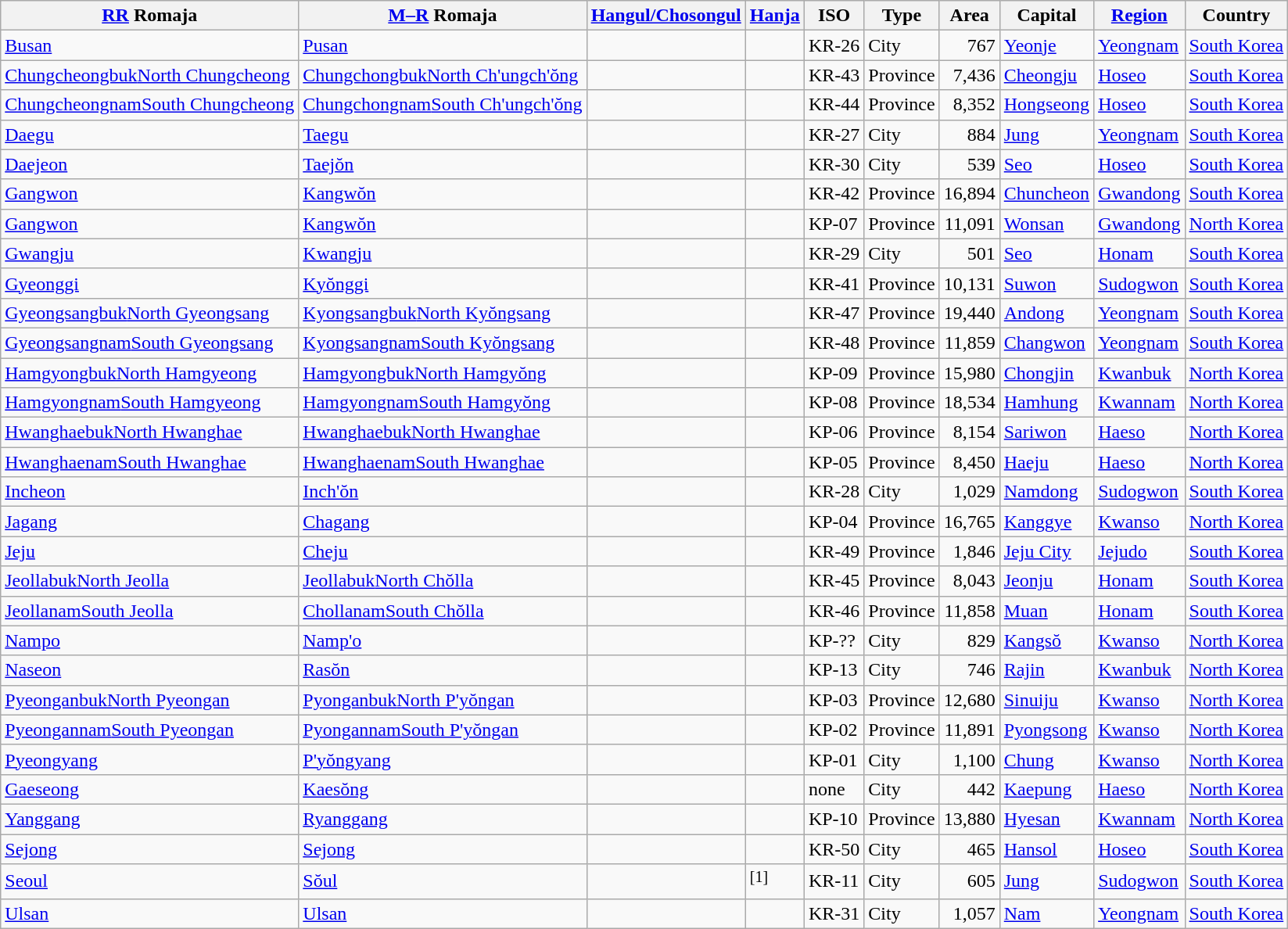<table class="wikitable sortable">
<tr>
<th><a href='#'>RR</a> Romaja</th>
<th><a href='#'>M–R</a> Romaja</th>
<th><a href='#'>Hangul/Chosongul</a></th>
<th><a href='#'>Hanja</a></th>
<th>ISO</th>
<th>Type</th>
<th>Area</th>
<th>Capital</th>
<th><a href='#'>Region</a></th>
<th>Country</th>
</tr>
<tr>
<td><a href='#'>Busan</a></td>
<td><a href='#'>Pusan</a></td>
<td><span></span></td>
<td><span></span></td>
<td>KR-26</td>
<td>City</td>
<td align=right>767</td>
<td><a href='#'>Yeonje</a></td>
<td><a href='#'>Yeongnam</a></td>
<td><a href='#'>South Korea</a></td>
</tr>
<tr>
<td><a href='#'><span>Chungcheongbuk</span>North Chungcheong</a></td>
<td><a href='#'><span>Chungchongbuk</span>North Ch'ungch'ŏng</a></td>
<td><span></span></td>
<td><span></span></td>
<td>KR-43</td>
<td>Province</td>
<td align=right>7,436</td>
<td><a href='#'>Cheongju</a></td>
<td><a href='#'>Hoseo</a></td>
<td><a href='#'>South Korea</a></td>
</tr>
<tr>
<td><a href='#'><span>Chungcheongnam</span>South Chungcheong</a></td>
<td><a href='#'><span>Chungchongnam</span>South Ch'ungch'ŏng</a></td>
<td><span></span></td>
<td><span></span></td>
<td>KR-44</td>
<td>Province</td>
<td align=right>8,352</td>
<td><a href='#'>Hongseong</a></td>
<td><a href='#'>Hoseo</a></td>
<td><a href='#'>South Korea</a></td>
</tr>
<tr>
<td><a href='#'>Daegu</a></td>
<td><a href='#'>Taegu</a></td>
<td><span></span></td>
<td><span></span></td>
<td>KR-27</td>
<td>City</td>
<td align=right>884</td>
<td><a href='#'>Jung</a></td>
<td><a href='#'>Yeongnam</a></td>
<td><a href='#'>South Korea</a></td>
</tr>
<tr>
<td><a href='#'>Daejeon</a></td>
<td><a href='#'>Taejŏn</a></td>
<td><span></span></td>
<td><span></span></td>
<td>KR-30</td>
<td>City</td>
<td align=right>539</td>
<td><a href='#'>Seo</a></td>
<td><a href='#'>Hoseo</a></td>
<td><a href='#'>South Korea</a></td>
</tr>
<tr>
<td><a href='#'>Gangwon</a></td>
<td><a href='#'>Kangwŏn</a></td>
<td><span></span></td>
<td><span></span></td>
<td>KR-42</td>
<td>Province</td>
<td align=right>16,894</td>
<td><a href='#'>Chuncheon</a></td>
<td><a href='#'>Gwandong</a></td>
<td><a href='#'>South Korea</a></td>
</tr>
<tr>
<td><a href='#'>Gangwon</a></td>
<td><a href='#'>Kangwŏn</a></td>
<td><span></span></td>
<td><span></span></td>
<td>KP-07</td>
<td>Province</td>
<td align=right>11,091</td>
<td><a href='#'>Wonsan</a></td>
<td><a href='#'>Gwandong</a></td>
<td><a href='#'>North Korea</a></td>
</tr>
<tr>
<td><a href='#'>Gwangju</a></td>
<td><a href='#'>Kwangju</a></td>
<td><span></span></td>
<td><span></span></td>
<td>KR-29</td>
<td>City</td>
<td align=right>501</td>
<td><a href='#'>Seo</a></td>
<td><a href='#'>Honam</a></td>
<td><a href='#'>South Korea</a></td>
</tr>
<tr>
<td><a href='#'>Gyeonggi</a></td>
<td><a href='#'>Kyŏnggi</a></td>
<td><span></span></td>
<td><span></span></td>
<td>KR-41</td>
<td>Province</td>
<td align=right>10,131</td>
<td><a href='#'>Suwon</a></td>
<td><a href='#'>Sudogwon</a></td>
<td><a href='#'>South Korea</a></td>
</tr>
<tr>
<td><a href='#'><span>Gyeongsangbuk</span>North Gyeongsang</a></td>
<td><a href='#'><span>Kyongsangbuk</span>North Kyŏngsang</a></td>
<td><span></span></td>
<td><span></span></td>
<td>KR-47</td>
<td>Province</td>
<td align=right>19,440</td>
<td><a href='#'>Andong</a></td>
<td><a href='#'>Yeongnam</a></td>
<td><a href='#'>South Korea</a></td>
</tr>
<tr>
<td><a href='#'><span>Gyeongsangnam</span>South Gyeongsang</a></td>
<td><a href='#'><span>Kyongsangnam</span>South Kyŏngsang</a></td>
<td><span></span></td>
<td><span></span></td>
<td>KR-48</td>
<td>Province</td>
<td align=right>11,859</td>
<td><a href='#'>Changwon</a></td>
<td><a href='#'>Yeongnam</a></td>
<td><a href='#'>South Korea</a></td>
</tr>
<tr>
<td><a href='#'><span>Hamgyongbuk</span>North Hamgyeong</a></td>
<td><a href='#'><span>Hamgyongbuk</span>North Hamgyŏng</a></td>
<td><span></span></td>
<td><span></span></td>
<td>KP-09</td>
<td>Province</td>
<td align=right>15,980</td>
<td><a href='#'>Chongjin</a></td>
<td><a href='#'>Kwanbuk</a></td>
<td><a href='#'>North Korea</a></td>
</tr>
<tr>
<td><a href='#'><span>Hamgyongnam</span>South Hamgyeong</a></td>
<td><a href='#'><span>Hamgyongnam</span>South Hamgyŏng</a></td>
<td><span></span></td>
<td><span></span></td>
<td>KP-08</td>
<td>Province</td>
<td align=right>18,534</td>
<td><a href='#'>Hamhung</a></td>
<td><a href='#'>Kwannam</a></td>
<td><a href='#'>North Korea</a></td>
</tr>
<tr>
<td><a href='#'><span>Hwanghaebuk</span>North Hwanghae</a></td>
<td><a href='#'><span>Hwanghaebuk</span>North Hwanghae</a></td>
<td><span></span></td>
<td><span></span></td>
<td>KP-06</td>
<td>Province</td>
<td align=right>8,154</td>
<td><a href='#'>Sariwon</a></td>
<td><a href='#'>Haeso</a></td>
<td><a href='#'>North Korea</a></td>
</tr>
<tr>
<td><a href='#'><span>Hwanghaenam</span>South Hwanghae</a></td>
<td><a href='#'><span>Hwanghaenam</span>South Hwanghae</a></td>
<td><span></span></td>
<td><span></span></td>
<td>KP-05</td>
<td>Province</td>
<td align=right>8,450</td>
<td><a href='#'>Haeju</a></td>
<td><a href='#'>Haeso</a></td>
<td><a href='#'>North Korea</a></td>
</tr>
<tr>
<td><a href='#'>Incheon</a></td>
<td><a href='#'>Inch'ŏn</a></td>
<td><span></span></td>
<td><span></span></td>
<td>KR-28</td>
<td>City</td>
<td align=right>1,029</td>
<td><a href='#'>Namdong</a></td>
<td><a href='#'>Sudogwon</a></td>
<td><a href='#'>South Korea</a></td>
</tr>
<tr>
<td><a href='#'>Jagang</a></td>
<td><a href='#'>Chagang</a></td>
<td><span></span></td>
<td><span></span></td>
<td>KP-04</td>
<td>Province</td>
<td align=right>16,765</td>
<td><a href='#'>Kanggye</a></td>
<td><a href='#'>Kwanso</a></td>
<td><a href='#'>North Korea</a></td>
</tr>
<tr>
<td><a href='#'>Jeju</a></td>
<td><a href='#'>Cheju</a></td>
<td><span></span></td>
<td><span></span></td>
<td>KR-49</td>
<td>Province</td>
<td align=right>1,846</td>
<td><a href='#'>Jeju City</a></td>
<td><a href='#'>Jejudo</a></td>
<td><a href='#'>South Korea</a></td>
</tr>
<tr>
<td><a href='#'><span>Jeollabuk</span>North Jeolla</a></td>
<td><a href='#'><span>Jeollabuk</span>North Chŏlla</a></td>
<td><span></span></td>
<td><span></span></td>
<td>KR-45</td>
<td>Province</td>
<td align=right>8,043</td>
<td><a href='#'>Jeonju</a></td>
<td><a href='#'>Honam</a></td>
<td><a href='#'>South Korea</a></td>
</tr>
<tr>
<td><a href='#'><span>Jeollanam</span>South Jeolla</a></td>
<td><a href='#'><span>Chollanam</span>South Chŏlla</a></td>
<td><span></span></td>
<td><span></span></td>
<td>KR-46</td>
<td>Province</td>
<td align=right>11,858</td>
<td><a href='#'>Muan</a></td>
<td><a href='#'>Honam</a></td>
<td><a href='#'>South Korea</a></td>
</tr>
<tr>
<td><a href='#'>Nampo</a></td>
<td><a href='#'>Namp'o</a></td>
<td><span></span></td>
<td><span></span></td>
<td>KP-??</td>
<td>City</td>
<td align=right>829</td>
<td><a href='#'>Kangsŏ</a></td>
<td><a href='#'>Kwanso</a></td>
<td><a href='#'>North Korea</a></td>
</tr>
<tr>
<td><a href='#'>Naseon</a></td>
<td><a href='#'>Rasŏn</a></td>
<td><span></span></td>
<td><span></span></td>
<td>KP-13</td>
<td>City</td>
<td align=right>746</td>
<td><a href='#'>Rajin</a></td>
<td><a href='#'>Kwanbuk</a></td>
<td><a href='#'>North Korea</a></td>
</tr>
<tr>
<td><a href='#'><span>Pyeonganbuk</span>North Pyeongan</a></td>
<td><a href='#'><span>Pyonganbuk</span>North P'yŏngan</a></td>
<td><span></span></td>
<td><span></span></td>
<td>KP-03</td>
<td>Province</td>
<td align=right>12,680</td>
<td><a href='#'>Sinuiju</a></td>
<td><a href='#'>Kwanso</a></td>
<td><a href='#'>North Korea</a></td>
</tr>
<tr>
<td><a href='#'><span>Pyeongannam</span>South Pyeongan</a></td>
<td><a href='#'><span>Pyongannam</span>South P'yŏngan</a></td>
<td><span></span></td>
<td><span></span></td>
<td>KP-02</td>
<td>Province</td>
<td align=right>11,891</td>
<td><a href='#'>Pyongsong</a></td>
<td><a href='#'>Kwanso</a></td>
<td><a href='#'>North Korea</a></td>
</tr>
<tr>
<td><a href='#'>Pyeongyang</a></td>
<td><a href='#'>P'yŏngyang</a></td>
<td><span></span></td>
<td><span></span></td>
<td>KP-01</td>
<td>City</td>
<td align=right>1,100</td>
<td><a href='#'>Chung</a></td>
<td><a href='#'>Kwanso</a></td>
<td><a href='#'>North Korea</a></td>
</tr>
<tr>
<td><a href='#'>Gaeseong</a></td>
<td><a href='#'>Kaesŏng</a></td>
<td><span></span></td>
<td><span></span></td>
<td>none</td>
<td>City</td>
<td align=right>442</td>
<td><a href='#'>Kaepung</a></td>
<td><a href='#'>Haeso</a></td>
<td><a href='#'>North Korea</a></td>
</tr>
<tr>
<td><a href='#'>Yanggang</a></td>
<td><a href='#'>Ryanggang</a></td>
<td><span></span></td>
<td><span></span></td>
<td>KP-10</td>
<td>Province</td>
<td align=right>13,880</td>
<td><a href='#'>Hyesan</a></td>
<td><a href='#'>Kwannam</a></td>
<td><a href='#'>North Korea</a></td>
</tr>
<tr>
<td><a href='#'>Sejong</a></td>
<td><a href='#'>Sejong</a></td>
<td><span></span></td>
<td><span></span></td>
<td>KR-50</td>
<td>City</td>
<td align=right>465</td>
<td><a href='#'>Hansol</a></td>
<td><a href='#'>Hoseo</a></td>
<td><a href='#'>South Korea</a></td>
</tr>
<tr>
<td><a href='#'>Seoul</a></td>
<td><a href='#'>Sŏul</a></td>
<td><span></span></td>
<td><span></span><sup>[1]</sup></td>
<td>KR-11</td>
<td>City</td>
<td align=right>605</td>
<td><a href='#'>Jung</a></td>
<td><a href='#'>Sudogwon</a></td>
<td><a href='#'>South Korea</a></td>
</tr>
<tr>
<td><a href='#'>Ulsan</a></td>
<td><a href='#'>Ulsan</a></td>
<td><span></span></td>
<td><span></span></td>
<td>KR-31</td>
<td>City</td>
<td align=right>1,057</td>
<td><a href='#'>Nam</a></td>
<td><a href='#'>Yeongnam</a></td>
<td><a href='#'>South Korea</a></td>
</tr>
</table>
